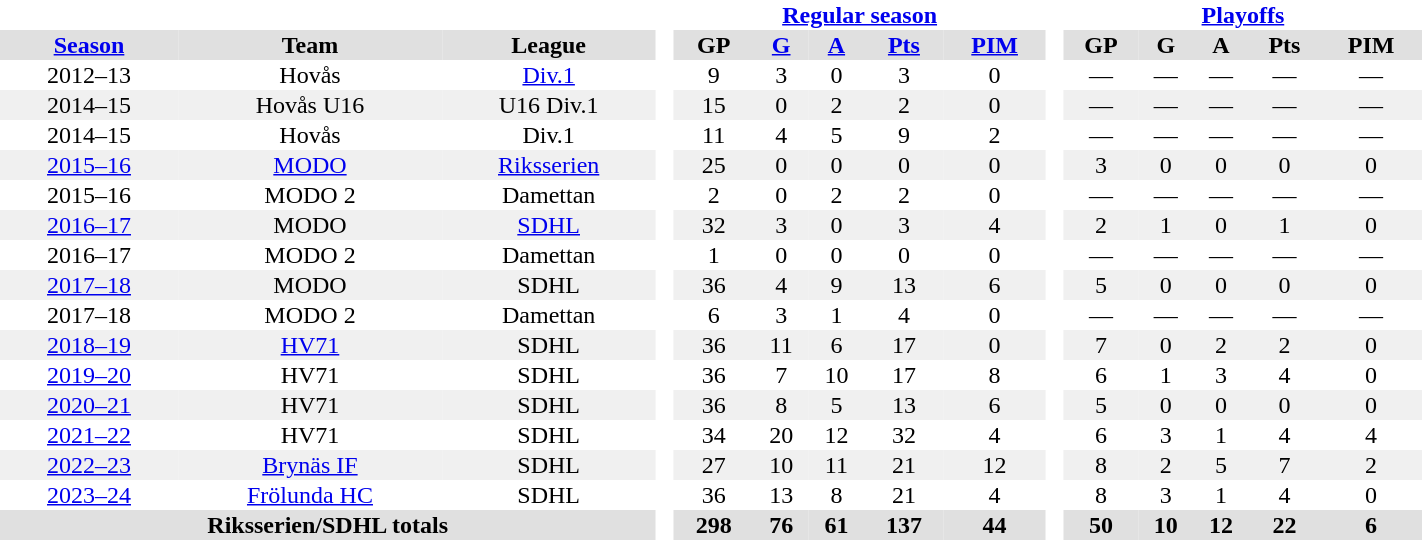<table border="0" cellpadding="1" cellspacing="0" width="75%" style="text-align:center">
<tr>
<th colspan="3" bgcolor="#ffffff"> </th>
<th rowspan="92" bgcolor="#ffffff"> </th>
<th colspan="5"><a href='#'>Regular season</a></th>
<th rowspan="92" bgcolor="#ffffff"> </th>
<th colspan="5"><a href='#'>Playoffs</a></th>
</tr>
<tr bgcolor="#e0e0e0">
<th><a href='#'>Season</a></th>
<th>Team</th>
<th>League</th>
<th>GP</th>
<th><a href='#'>G</a></th>
<th><a href='#'>A</a></th>
<th><a href='#'>Pts</a></th>
<th><a href='#'>PIM</a></th>
<th>GP</th>
<th>G</th>
<th>A</th>
<th>Pts</th>
<th>PIM</th>
</tr>
<tr>
<td>2012–13</td>
<td>Hovås</td>
<td><a href='#'>Div.1</a></td>
<td>9</td>
<td>3</td>
<td>0</td>
<td>3</td>
<td>0</td>
<td>—</td>
<td>—</td>
<td>—</td>
<td>—</td>
<td>—</td>
</tr>
<tr bgcolor="#f0f0f0">
<td>2014–15</td>
<td>Hovås U16</td>
<td>U16 Div.1</td>
<td>15</td>
<td>0</td>
<td>2</td>
<td>2</td>
<td>0</td>
<td>—</td>
<td>—</td>
<td>—</td>
<td>—</td>
<td>—</td>
</tr>
<tr>
<td>2014–15</td>
<td>Hovås</td>
<td>Div.1</td>
<td>11</td>
<td>4</td>
<td>5</td>
<td>9</td>
<td>2</td>
<td>—</td>
<td>—</td>
<td>—</td>
<td>—</td>
<td>—</td>
</tr>
<tr bgcolor="#f0f0f0">
<td><a href='#'>2015–16</a></td>
<td><a href='#'>MODO</a></td>
<td><a href='#'>Riksserien</a></td>
<td>25</td>
<td>0</td>
<td>0</td>
<td>0</td>
<td>0</td>
<td>3</td>
<td>0</td>
<td>0</td>
<td>0</td>
<td>0</td>
</tr>
<tr>
<td>2015–16</td>
<td>MODO 2</td>
<td>Damettan</td>
<td>2</td>
<td>0</td>
<td>2</td>
<td>2</td>
<td>0</td>
<td>—</td>
<td>—</td>
<td>—</td>
<td>—</td>
<td>—</td>
</tr>
<tr bgcolor="#f0f0f0">
<td><a href='#'>2016–17</a></td>
<td>MODO</td>
<td><a href='#'>SDHL</a></td>
<td>32</td>
<td>3</td>
<td>0</td>
<td>3</td>
<td>4</td>
<td>2</td>
<td>1</td>
<td>0</td>
<td>1</td>
<td>0</td>
</tr>
<tr>
<td>2016–17</td>
<td>MODO 2</td>
<td>Damettan</td>
<td>1</td>
<td>0</td>
<td>0</td>
<td>0</td>
<td>0</td>
<td>—</td>
<td>—</td>
<td>—</td>
<td>—</td>
<td>—</td>
</tr>
<tr bgcolor="#f0f0f0">
<td><a href='#'>2017–18</a></td>
<td>MODO</td>
<td>SDHL</td>
<td>36</td>
<td>4</td>
<td>9</td>
<td>13</td>
<td>6</td>
<td>5</td>
<td>0</td>
<td>0</td>
<td>0</td>
<td>0</td>
</tr>
<tr>
<td>2017–18</td>
<td>MODO 2</td>
<td>Damettan</td>
<td>6</td>
<td>3</td>
<td>1</td>
<td>4</td>
<td>0</td>
<td>—</td>
<td>—</td>
<td>—</td>
<td>—</td>
<td>—</td>
</tr>
<tr bgcolor="#f0f0f0">
<td><a href='#'>2018–19</a></td>
<td><a href='#'>HV71</a></td>
<td>SDHL</td>
<td>36</td>
<td>11</td>
<td>6</td>
<td>17</td>
<td>0</td>
<td>7</td>
<td>0</td>
<td>2</td>
<td>2</td>
<td>0</td>
</tr>
<tr>
<td><a href='#'>2019–20</a></td>
<td>HV71</td>
<td>SDHL</td>
<td>36</td>
<td>7</td>
<td>10</td>
<td>17</td>
<td>8</td>
<td>6</td>
<td>1</td>
<td>3</td>
<td>4</td>
<td>0</td>
</tr>
<tr bgcolor="#f0f0f0">
<td><a href='#'>2020–21</a></td>
<td>HV71</td>
<td>SDHL</td>
<td>36</td>
<td>8</td>
<td>5</td>
<td>13</td>
<td>6</td>
<td>5</td>
<td>0</td>
<td>0</td>
<td>0</td>
<td>0</td>
</tr>
<tr>
<td><a href='#'>2021–22</a></td>
<td>HV71</td>
<td>SDHL</td>
<td>34</td>
<td>20</td>
<td>12</td>
<td>32</td>
<td>4</td>
<td>6</td>
<td>3</td>
<td>1</td>
<td>4</td>
<td>4</td>
</tr>
<tr bgcolor="#f0f0f0">
<td><a href='#'>2022–23</a></td>
<td><a href='#'>Brynäs IF</a></td>
<td>SDHL</td>
<td>27</td>
<td>10</td>
<td>11</td>
<td>21</td>
<td>12</td>
<td>8</td>
<td>2</td>
<td>5</td>
<td>7</td>
<td>2</td>
</tr>
<tr>
<td><a href='#'>2023–24</a></td>
<td><a href='#'>Frölunda HC</a></td>
<td>SDHL</td>
<td>36</td>
<td>13</td>
<td>8</td>
<td>21</td>
<td>4</td>
<td>8</td>
<td>3</td>
<td>1</td>
<td>4</td>
<td>0</td>
</tr>
<tr bgcolor="#e0e0e0">
<th colspan="3">Riksserien/SDHL totals</th>
<th>298</th>
<th>76</th>
<th>61</th>
<th>137</th>
<th>44</th>
<th>50</th>
<th>10</th>
<th>12</th>
<th>22</th>
<th>6</th>
</tr>
</table>
